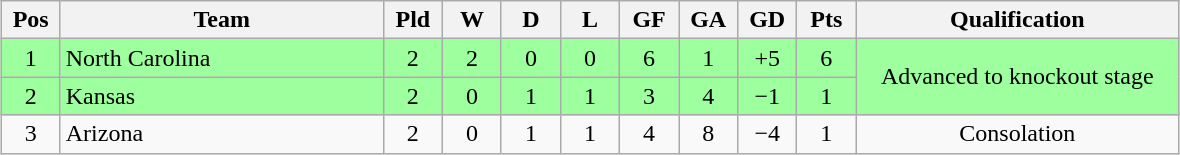<table class="wikitable" style="text-align:center; margin: 1em auto">
<tr>
<th style="width:2em">Pos</th>
<th style="width:13em">Team</th>
<th style="width:2em">Pld</th>
<th style="width:2em">W</th>
<th style="width:2em">D</th>
<th style="width:2em">L</th>
<th style="width:2em">GF</th>
<th style="width:2em">GA</th>
<th style="width:2em">GD</th>
<th style="width:2em">Pts</th>
<th style="width:13em">Qualification</th>
</tr>
<tr bgcolor="#9eff9e">
<td>1</td>
<td style="text-align:left">North Carolina</td>
<td>2</td>
<td>2</td>
<td>0</td>
<td>0</td>
<td>6</td>
<td>1</td>
<td>+5</td>
<td>6</td>
<td rowspan="2">Advanced to knockout stage</td>
</tr>
<tr bgcolor="#9eff9e">
<td>2</td>
<td style="text-align:left">Kansas</td>
<td>2</td>
<td>0</td>
<td>1</td>
<td>1</td>
<td>3</td>
<td>4</td>
<td>−1</td>
<td>1</td>
</tr>
<tr>
<td>3</td>
<td style="text-align:left">Arizona</td>
<td>2</td>
<td>0</td>
<td>1</td>
<td>1</td>
<td>4</td>
<td>8</td>
<td>−4</td>
<td>1</td>
<td>Consolation</td>
</tr>
</table>
